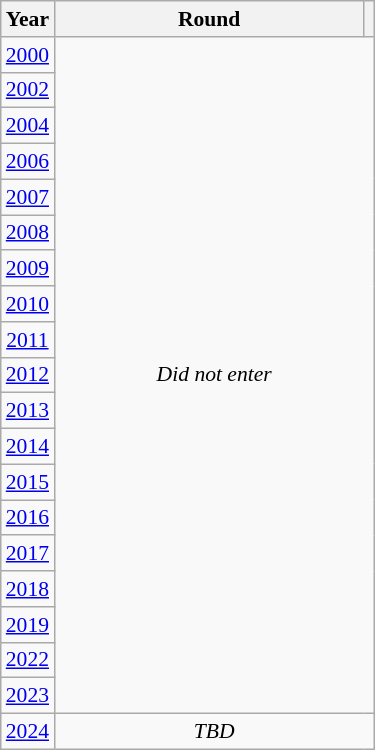<table class="wikitable" style="text-align: center; font-size:90%">
<tr>
<th>Year</th>
<th style="width:200px">Round</th>
<th></th>
</tr>
<tr>
<td><a href='#'>2000</a></td>
<td colspan="2" rowspan="19"><em>Did not enter</em></td>
</tr>
<tr>
<td><a href='#'>2002</a></td>
</tr>
<tr>
<td><a href='#'>2004</a></td>
</tr>
<tr>
<td><a href='#'>2006</a></td>
</tr>
<tr>
<td><a href='#'>2007</a></td>
</tr>
<tr>
<td><a href='#'>2008</a></td>
</tr>
<tr>
<td><a href='#'>2009</a></td>
</tr>
<tr>
<td><a href='#'>2010</a></td>
</tr>
<tr>
<td><a href='#'>2011</a></td>
</tr>
<tr>
<td><a href='#'>2012</a></td>
</tr>
<tr>
<td><a href='#'>2013</a></td>
</tr>
<tr>
<td><a href='#'>2014</a></td>
</tr>
<tr>
<td><a href='#'>2015</a></td>
</tr>
<tr>
<td><a href='#'>2016</a></td>
</tr>
<tr>
<td><a href='#'>2017</a></td>
</tr>
<tr>
<td><a href='#'>2018</a></td>
</tr>
<tr>
<td><a href='#'>2019</a></td>
</tr>
<tr>
<td><a href='#'>2022</a></td>
</tr>
<tr>
<td><a href='#'>2023</a></td>
</tr>
<tr>
<td><a href='#'>2024</a></td>
<td colspan="2"><em>TBD</em></td>
</tr>
</table>
